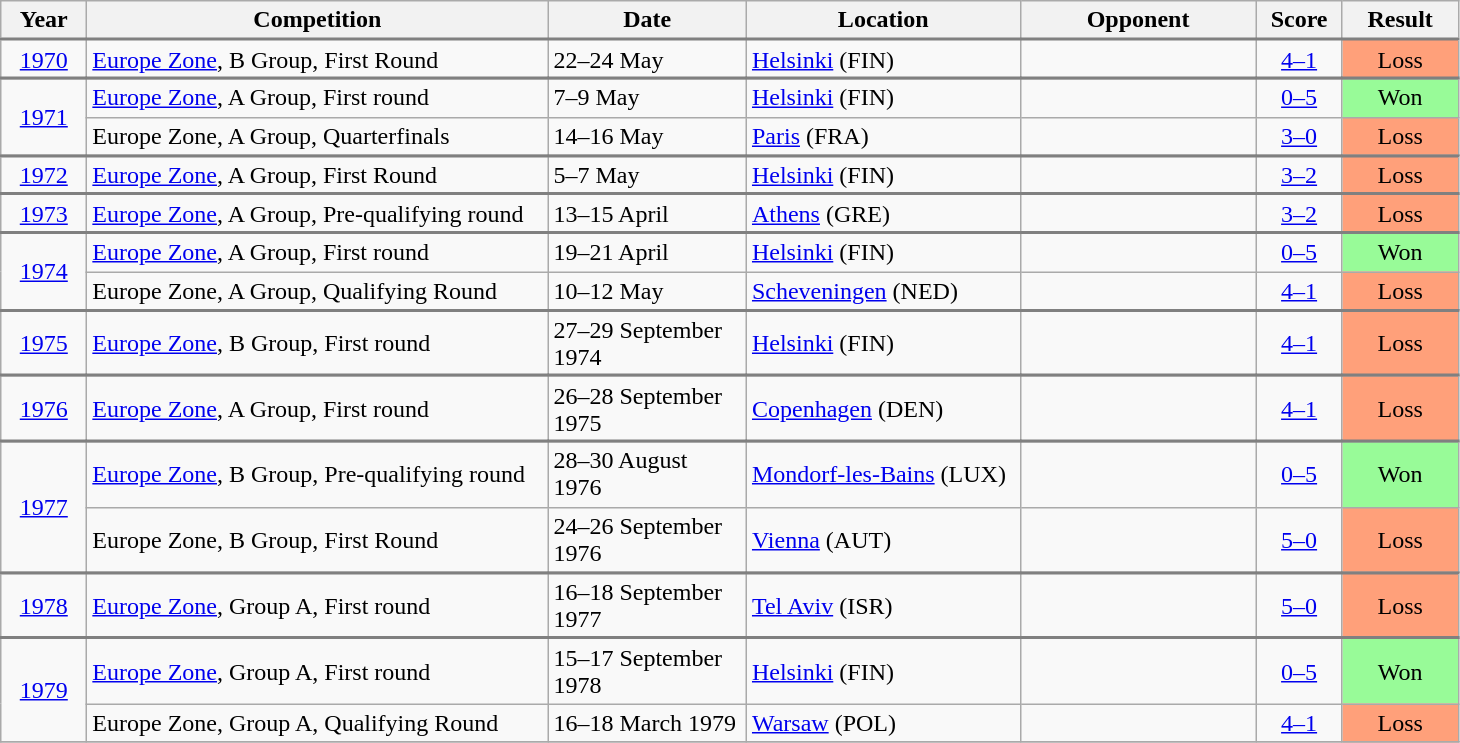<table class="wikitable collapsible collapsed">
<tr>
<th width="50">Year</th>
<th width="300">Competition</th>
<th width="125">Date</th>
<th width="175">Location</th>
<th width="150">Opponent</th>
<th width="50">Score</th>
<th width="70">Result</th>
</tr>
<tr style="border-top:2px solid gray;">
<td align="center" rowspan="1"><a href='#'>1970</a></td>
<td><a href='#'>Europe Zone</a>, B Group, First Round</td>
<td>22–24 May</td>
<td><a href='#'>Helsinki</a> (FIN)</td>
<td></td>
<td align="center"><a href='#'>4–1</a></td>
<td align="center" bgcolor="#FFA07A">Loss</td>
</tr>
<tr>
</tr>
<tr style="border-top:2px solid gray;">
<td align="center" rowspan="2"><a href='#'>1971</a></td>
<td><a href='#'>Europe Zone</a>, A Group, First round</td>
<td>7–9 May</td>
<td><a href='#'>Helsinki</a> (FIN)</td>
<td></td>
<td align="center"><a href='#'>0–5</a></td>
<td align="center" bgcolor="#98FB98">Won</td>
</tr>
<tr>
<td>Europe Zone, A Group, Quarterfinals</td>
<td>14–16 May</td>
<td><a href='#'>Paris</a> (FRA)</td>
<td></td>
<td align="center"><a href='#'>3–0</a></td>
<td align="center" bgcolor="#FFA07A">Loss</td>
</tr>
<tr>
</tr>
<tr style="border-top:2px solid gray;">
<td align="center" rowspan="1"><a href='#'>1972</a></td>
<td><a href='#'>Europe Zone</a>, A Group, First Round</td>
<td>5–7 May</td>
<td><a href='#'>Helsinki</a> (FIN)</td>
<td></td>
<td align="center"><a href='#'>3–2</a></td>
<td align="center" bgcolor="#FFA07A">Loss</td>
</tr>
<tr>
</tr>
<tr style="border-top:2px solid gray;">
<td align="center" rowspan="1"><a href='#'>1973</a></td>
<td><a href='#'>Europe Zone</a>, A Group, Pre-qualifying round</td>
<td>13–15 April</td>
<td><a href='#'>Athens</a> (GRE)</td>
<td></td>
<td align="center"><a href='#'>3–2</a></td>
<td align="center" bgcolor="#FFA07A">Loss</td>
</tr>
<tr>
</tr>
<tr style="border-top:2px solid gray;">
<td align="center" rowspan="2"><a href='#'>1974</a></td>
<td><a href='#'>Europe Zone</a>, A Group, First round</td>
<td>19–21 April</td>
<td><a href='#'>Helsinki</a> (FIN)</td>
<td></td>
<td align="center"><a href='#'>0–5</a></td>
<td align="center" bgcolor="#98FB98">Won</td>
</tr>
<tr>
<td>Europe Zone, A Group, Qualifying Round</td>
<td>10–12 May</td>
<td><a href='#'>Scheveningen</a> (NED)</td>
<td></td>
<td align="center"><a href='#'>4–1</a></td>
<td align="center" bgcolor="#FFA07A">Loss</td>
</tr>
<tr>
</tr>
<tr style="border-top:2px solid gray;">
<td align="center" rowspan="1"><a href='#'>1975</a></td>
<td><a href='#'>Europe Zone</a>, B Group, First round</td>
<td>27–29 September 1974</td>
<td><a href='#'>Helsinki</a> (FIN)</td>
<td></td>
<td align="center"><a href='#'>4–1</a></td>
<td align="center" bgcolor="#FFA07A">Loss</td>
</tr>
<tr>
</tr>
<tr style="border-top:2px solid gray;">
<td align="center" rowspan="1"><a href='#'>1976</a></td>
<td><a href='#'>Europe Zone</a>, A Group, First round</td>
<td>26–28 September 1975</td>
<td><a href='#'>Copenhagen</a> (DEN)</td>
<td></td>
<td align="center"><a href='#'>4–1</a></td>
<td align="center" bgcolor="#FFA07A">Loss</td>
</tr>
<tr>
</tr>
<tr style="border-top:2px solid gray;">
<td align="center" rowspan="2"><a href='#'>1977</a></td>
<td><a href='#'>Europe Zone</a>, B Group, Pre-qualifying round</td>
<td>28–30 August 1976</td>
<td><a href='#'>Mondorf-les-Bains</a> (LUX)</td>
<td></td>
<td align="center"><a href='#'>0–5</a></td>
<td align="center" bgcolor="#98FB98">Won</td>
</tr>
<tr>
<td>Europe Zone, B Group, First Round</td>
<td>24–26 September 1976</td>
<td><a href='#'>Vienna</a> (AUT)</td>
<td></td>
<td align="center"><a href='#'>5–0</a></td>
<td align="center" bgcolor="#FFA07A">Loss</td>
</tr>
<tr>
</tr>
<tr style="border-top:2px solid gray;">
<td align="center" rowspan="1"><a href='#'>1978</a></td>
<td><a href='#'>Europe Zone</a>, Group A, First round</td>
<td>16–18 September 1977</td>
<td><a href='#'>Tel Aviv</a> (ISR)</td>
<td></td>
<td align="center"><a href='#'>5–0</a></td>
<td align="center" bgcolor="#FFA07A">Loss</td>
</tr>
<tr>
</tr>
<tr style="border-top:2px solid gray;">
<td align="center" rowspan="2"><a href='#'>1979</a></td>
<td><a href='#'>Europe Zone</a>, Group A, First round</td>
<td>15–17 September 1978</td>
<td><a href='#'>Helsinki</a> (FIN)</td>
<td></td>
<td align="center"><a href='#'>0–5</a></td>
<td align="center" bgcolor="#98FB98">Won</td>
</tr>
<tr>
<td>Europe Zone, Group A, Qualifying Round</td>
<td>16–18 March 1979</td>
<td><a href='#'>Warsaw</a> (POL)</td>
<td></td>
<td align="center"><a href='#'>4–1</a></td>
<td align="center" bgcolor="#FFA07A">Loss</td>
</tr>
<tr>
</tr>
</table>
